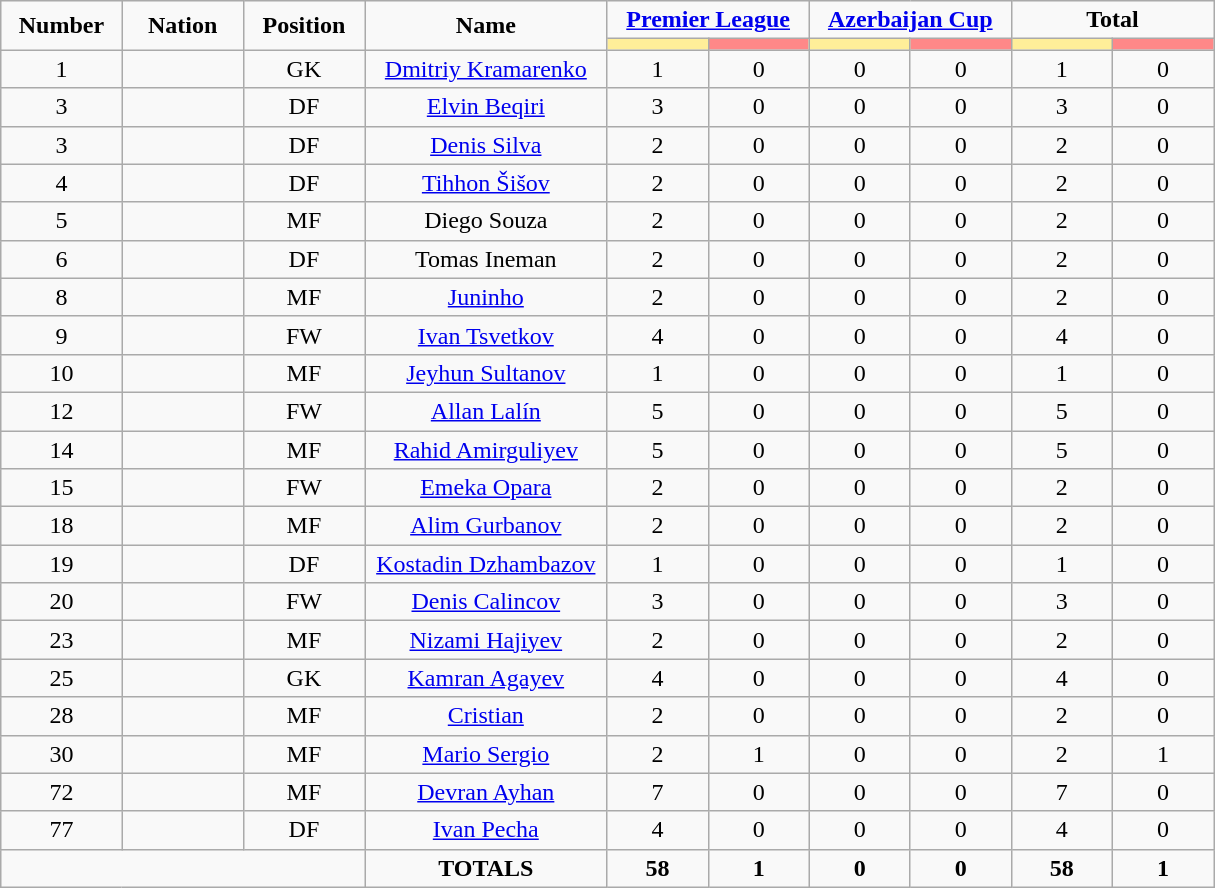<table class="wikitable" style="text-align:center;">
<tr>
<td rowspan="2"  style="width:10%; text-align:center;"><strong>Number</strong></td>
<td rowspan="2"  style="width:10%; text-align:center;"><strong>Nation</strong></td>
<td rowspan="2"  style="width:10%; text-align:center;"><strong>Position</strong></td>
<td rowspan="2"  style="width:20%; text-align:center;"><strong>Name</strong></td>
<td colspan="2" style="text-align:center;"><strong><a href='#'>Premier League</a></strong></td>
<td colspan="2" style="text-align:center;"><strong><a href='#'>Azerbaijan Cup</a></strong></td>
<td colspan="2" style="text-align:center;"><strong>Total</strong></td>
</tr>
<tr>
<th style="width:60px; background:#fe9;"></th>
<th style="width:60px; background:#ff8888;"></th>
<th style="width:60px; background:#fe9;"></th>
<th style="width:60px; background:#ff8888;"></th>
<th style="width:60px; background:#fe9;"></th>
<th style="width:60px; background:#ff8888;"></th>
</tr>
<tr>
<td>1</td>
<td></td>
<td>GK</td>
<td><a href='#'>Dmitriy Kramarenko</a></td>
<td>1</td>
<td>0</td>
<td>0</td>
<td>0</td>
<td>1</td>
<td>0</td>
</tr>
<tr>
<td>3</td>
<td></td>
<td>DF</td>
<td><a href='#'>Elvin Beqiri</a></td>
<td>3</td>
<td>0</td>
<td>0</td>
<td>0</td>
<td>3</td>
<td>0</td>
</tr>
<tr>
<td>3</td>
<td></td>
<td>DF</td>
<td><a href='#'>Denis Silva</a></td>
<td>2</td>
<td>0</td>
<td>0</td>
<td>0</td>
<td>2</td>
<td>0</td>
</tr>
<tr>
<td>4</td>
<td></td>
<td>DF</td>
<td><a href='#'>Tihhon Šišov</a></td>
<td>2</td>
<td>0</td>
<td>0</td>
<td>0</td>
<td>2</td>
<td>0</td>
</tr>
<tr>
<td>5</td>
<td></td>
<td>MF</td>
<td>Diego Souza</td>
<td>2</td>
<td>0</td>
<td>0</td>
<td>0</td>
<td>2</td>
<td>0</td>
</tr>
<tr>
<td>6</td>
<td></td>
<td>DF</td>
<td>Tomas Ineman</td>
<td>2</td>
<td>0</td>
<td>0</td>
<td>0</td>
<td>2</td>
<td>0</td>
</tr>
<tr>
<td>8</td>
<td></td>
<td>MF</td>
<td><a href='#'>Juninho</a></td>
<td>2</td>
<td>0</td>
<td>0</td>
<td>0</td>
<td>2</td>
<td>0</td>
</tr>
<tr>
<td>9</td>
<td></td>
<td>FW</td>
<td><a href='#'>Ivan Tsvetkov</a></td>
<td>4</td>
<td>0</td>
<td>0</td>
<td>0</td>
<td>4</td>
<td>0</td>
</tr>
<tr>
<td>10</td>
<td></td>
<td>MF</td>
<td><a href='#'>Jeyhun Sultanov</a></td>
<td>1</td>
<td>0</td>
<td>0</td>
<td>0</td>
<td>1</td>
<td>0</td>
</tr>
<tr>
<td>12</td>
<td></td>
<td>FW</td>
<td><a href='#'>Allan Lalín</a></td>
<td>5</td>
<td>0</td>
<td>0</td>
<td>0</td>
<td>5</td>
<td>0</td>
</tr>
<tr>
<td>14</td>
<td></td>
<td>MF</td>
<td><a href='#'>Rahid Amirguliyev</a></td>
<td>5</td>
<td>0</td>
<td>0</td>
<td>0</td>
<td>5</td>
<td>0</td>
</tr>
<tr>
<td>15</td>
<td></td>
<td>FW</td>
<td><a href='#'>Emeka Opara</a></td>
<td>2</td>
<td>0</td>
<td>0</td>
<td>0</td>
<td>2</td>
<td>0</td>
</tr>
<tr>
<td>18</td>
<td></td>
<td>MF</td>
<td><a href='#'>Alim Gurbanov</a></td>
<td>2</td>
<td>0</td>
<td>0</td>
<td>0</td>
<td>2</td>
<td>0</td>
</tr>
<tr>
<td>19</td>
<td></td>
<td>DF</td>
<td><a href='#'>Kostadin Dzhambazov</a></td>
<td>1</td>
<td>0</td>
<td>0</td>
<td>0</td>
<td>1</td>
<td>0</td>
</tr>
<tr>
<td>20</td>
<td></td>
<td>FW</td>
<td><a href='#'>Denis Calincov</a></td>
<td>3</td>
<td>0</td>
<td>0</td>
<td>0</td>
<td>3</td>
<td>0</td>
</tr>
<tr>
<td>23</td>
<td></td>
<td>MF</td>
<td><a href='#'>Nizami Hajiyev</a></td>
<td>2</td>
<td>0</td>
<td>0</td>
<td>0</td>
<td>2</td>
<td>0</td>
</tr>
<tr>
<td>25</td>
<td></td>
<td>GK</td>
<td><a href='#'>Kamran Agayev</a></td>
<td>4</td>
<td>0</td>
<td>0</td>
<td>0</td>
<td>4</td>
<td>0</td>
</tr>
<tr>
<td>28</td>
<td></td>
<td>MF</td>
<td><a href='#'>Cristian</a></td>
<td>2</td>
<td>0</td>
<td>0</td>
<td>0</td>
<td>2</td>
<td>0</td>
</tr>
<tr>
<td>30</td>
<td></td>
<td>MF</td>
<td><a href='#'>Mario Sergio</a></td>
<td>2</td>
<td>1</td>
<td>0</td>
<td>0</td>
<td>2</td>
<td>1</td>
</tr>
<tr>
<td>72</td>
<td></td>
<td>MF</td>
<td><a href='#'>Devran Ayhan</a></td>
<td>7</td>
<td>0</td>
<td>0</td>
<td>0</td>
<td>7</td>
<td>0</td>
</tr>
<tr>
<td>77</td>
<td></td>
<td>DF</td>
<td><a href='#'>Ivan Pecha</a></td>
<td>4</td>
<td>0</td>
<td>0</td>
<td>0</td>
<td>4</td>
<td>0</td>
</tr>
<tr>
<td colspan="3"></td>
<td><strong>TOTALS</strong></td>
<td><strong>58</strong></td>
<td><strong>1</strong></td>
<td><strong>0</strong></td>
<td><strong>0</strong></td>
<td><strong>58</strong></td>
<td><strong>1</strong></td>
</tr>
</table>
